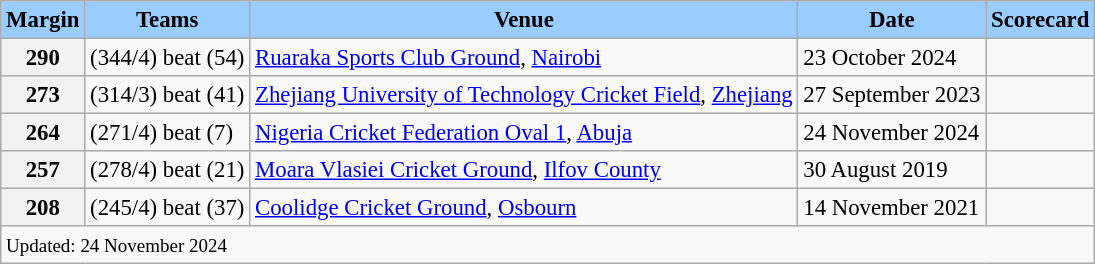<table class="wikitable sortable defaultleft col5center" style="font-size: 95%">
<tr>
<th scope="col" style="background-color:#9cf;">Margin</th>
<th scope="col" style="background-color:#9cf;">Teams</th>
<th scope="col" style="background-color:#9cf;">Venue</th>
<th scope="col" style="background-color:#9cf;">Date</th>
<th scope="col" style="background-color:#9cf;">Scorecard</th>
</tr>
<tr>
<th scope="row">290</th>
<td> (344/4) beat  (54)</td>
<td><a href='#'>Ruaraka Sports Club Ground</a>, <a href='#'>Nairobi</a></td>
<td>23 October 2024</td>
<td></td>
</tr>
<tr>
<th scope="row">273</th>
<td> (314/3) beat  (41)</td>
<td><a href='#'>Zhejiang University of Technology Cricket Field</a>, <a href='#'>Zhejiang</a></td>
<td>27 September 2023</td>
<td></td>
</tr>
<tr>
<th scope="row">264</th>
<td> (271/4) beat  (7)</td>
<td><a href='#'>Nigeria Cricket Federation Oval 1</a>, <a href='#'>Abuja</a></td>
<td>24 November 2024</td>
<td></td>
</tr>
<tr>
<th scope="row">257</th>
<td> (278/4) beat  (21)</td>
<td><a href='#'>Moara Vlasiei Cricket Ground</a>, <a href='#'>Ilfov County</a></td>
<td>30 August 2019</td>
<td></td>
</tr>
<tr>
<th scope="row">208</th>
<td> (245/4) beat  (37)</td>
<td><a href='#'>Coolidge Cricket Ground</a>, <a href='#'>Osbourn</a></td>
<td>14 November 2021</td>
<td></td>
</tr>
<tr class="sortbottom">
<td scope="row" colspan=5 style="text-align:left;"><small>Updated: 24 November 2024</small></td>
</tr>
</table>
